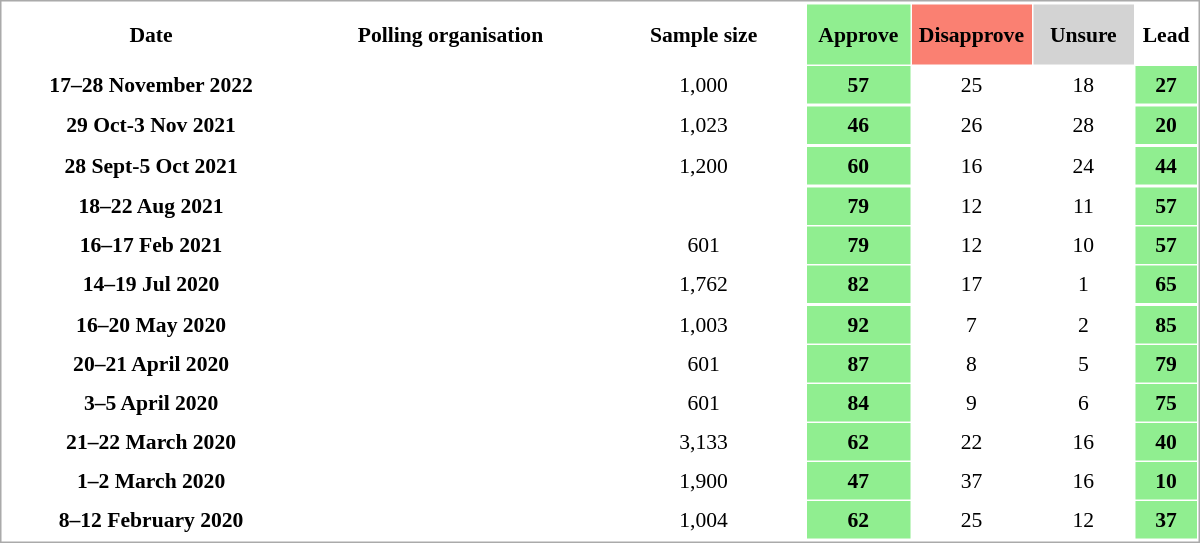<table class="sortable" cellspacing="1" cellpadding="5" style="width:800px; text-align:center; line-height:15px; margin-right:.5em; margin-top:.4em; font-size:90%; border: 1px solid #aaa">
<tr>
</tr>
<tr style="height:40px">
<th style="width:15em;">Date</th>
<th style="width:15em;">Polling organisation</th>
<th style="width:10em;">Sample size</th>
<th style="background-color:lightgreen;width:60px">Approve</th>
<th style="background-color:salmon;width:60px">Disapprove</th>
<th style="background-color:lightgray;width:60px">Unsure</th>
<th style="width:2em;" data-sort-type="number">Lead</th>
</tr>
<tr>
<td><strong>17–28 November 2022</strong></td>
<td></td>
<td>1,000</td>
<td style="background:lightgreen"><strong>57</strong></td>
<td>25</td>
<td>18</td>
<td style="background:lightgreen;"><strong>27</strong></td>
</tr>
<tr>
</tr>
<tr>
<td><strong>29 Oct-3 Nov 2021</strong></td>
<td></td>
<td>1,023</td>
<td style="background:lightgreen"><strong>46</strong></td>
<td>26</td>
<td>28</td>
<td style="background:lightgreen;"><strong>20</strong></td>
</tr>
<tr>
</tr>
<tr>
<td><strong>28 Sept-5 Oct 2021</strong></td>
<td></td>
<td>1,200</td>
<td style="background:lightgreen"><strong>60</strong></td>
<td>16</td>
<td>24</td>
<td style="background:lightgreen;"><strong>44</strong></td>
</tr>
<tr>
</tr>
<tr>
<td data-sort-value="2021-08-22"><strong>18–22 Aug 2021</strong></td>
<td></td>
<td></td>
<td style="background:lightgreen"><strong>79</strong></td>
<td>12</td>
<td>11</td>
<td style="background:lightgreen"><strong>57</strong></td>
</tr>
<tr>
<td data-sort-value="2021-02-17"><strong>16–17 Feb 2021</strong></td>
<td></td>
<td>601</td>
<td style="background:lightgreen"><strong>79</strong></td>
<td>12</td>
<td>10</td>
<td style="background:lightgreen"><strong>57</strong></td>
</tr>
<tr>
<td data-sort-value="2020-07-20"><strong>14–19 Jul 2020</strong></td>
<td></td>
<td>1,762</td>
<td style="background:lightgreen"><strong>82</strong></td>
<td>17</td>
<td>1</td>
<td style="background:lightgreen;"><strong>65</strong></td>
</tr>
<tr>
</tr>
<tr>
<td data-sort-value="2020-05-26"><strong>16–20 May 2020</strong></td>
<td></td>
<td>1,003</td>
<td style="background:lightgreen"><strong>92</strong></td>
<td>7</td>
<td>2</td>
<td style="background:lightgreen;"><strong>85</strong></td>
</tr>
<tr>
<td data-sort-value="2020-04-21"><strong>20–21 April 2020</strong></td>
<td></td>
<td>601</td>
<td style="background:lightgreen"><strong>87</strong></td>
<td>8</td>
<td>5</td>
<td style="background:lightgreen;"><strong>79</strong></td>
</tr>
<tr>
<td data-sort-value="2020-04-05"><strong>3–5 April 2020</strong></td>
<td></td>
<td>601</td>
<td style="background:lightgreen"><strong>84</strong></td>
<td>9</td>
<td>6</td>
<td style="background:lightgreen;"><strong>75</strong></td>
</tr>
<tr>
<td data-sort-value="2020-03-21"><strong>21–22 March 2020</strong></td>
<td></td>
<td>3,133</td>
<td style="background:lightgreen"><strong>62</strong></td>
<td>22</td>
<td>16</td>
<td style="background:lightgreen;"><strong>40</strong></td>
</tr>
<tr>
<td data-sort-value="2020-03-01"><strong>1–2 March 2020</strong></td>
<td></td>
<td>1,900</td>
<td style="background:lightgreen"><strong>47</strong></td>
<td>37</td>
<td>16</td>
<td style="background:lightgreen;"><strong>10</strong></td>
</tr>
<tr>
<td data-sort-value="2020-02-17"><strong>8–12 February 2020</strong></td>
<td></td>
<td>1,004</td>
<td style="background:lightgreen"><strong>62</strong></td>
<td>25</td>
<td>12</td>
<td style="background:lightgreen;"><strong>37</strong></td>
</tr>
<tr>
</tr>
</table>
